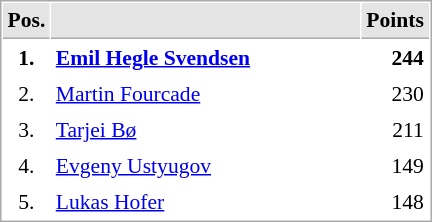<table cellspacing="1" cellpadding="3" style="border:1px solid #AAAAAA;font-size:90%">
<tr bgcolor="#E4E4E4">
<th style="border-bottom:1px solid #AAAAAA" width=10>Pos.</th>
<th style="border-bottom:1px solid #AAAAAA" width=200></th>
<th style="border-bottom:1px solid #AAAAAA" width=20>Points</th>
</tr>
<tr>
<td align="center"><strong>1.</strong></td>
<td> <strong><a href='#'>Emil Hegle Svendsen</a></strong></td>
<td align="right"><strong>244</strong></td>
</tr>
<tr>
<td align="center">2.</td>
<td> <a href='#'>Martin Fourcade</a></td>
<td align="right">230</td>
</tr>
<tr>
<td align="center">3.</td>
<td> <a href='#'>Tarjei Bø</a></td>
<td align="right">211</td>
</tr>
<tr>
<td align="center">4.</td>
<td> <a href='#'>Evgeny Ustyugov</a></td>
<td align="right">149</td>
</tr>
<tr>
<td align="center">5.</td>
<td> <a href='#'>Lukas Hofer</a></td>
<td align="right">148</td>
</tr>
</table>
